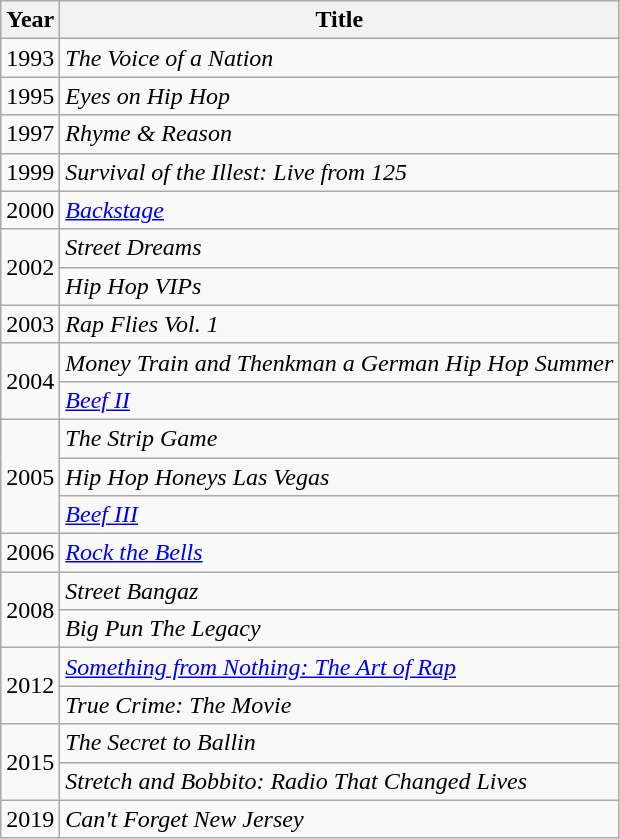<table class="wikitable sortable">
<tr>
<th>Year</th>
<th>Title</th>
</tr>
<tr>
<td>1993</td>
<td><em>The Voice of a Nation</em></td>
</tr>
<tr>
<td>1995</td>
<td><em>Eyes on Hip Hop</em></td>
</tr>
<tr>
<td>1997</td>
<td><em>Rhyme & Reason</em></td>
</tr>
<tr>
<td>1999</td>
<td><em>Survival of the Illest: Live from 125</em></td>
</tr>
<tr>
<td>2000</td>
<td><em><a href='#'>Backstage</a></em></td>
</tr>
<tr>
<td rowspan=2>2002</td>
<td><em>Street Dreams</em></td>
</tr>
<tr>
<td><em>Hip Hop VIPs</em></td>
</tr>
<tr>
<td>2003</td>
<td><em>Rap Flies Vol. 1</em></td>
</tr>
<tr>
<td rowspan=2>2004</td>
<td><em>Money Train and Thenkman a German Hip Hop Summer</em></td>
</tr>
<tr>
<td><em><a href='#'>Beef II</a></em></td>
</tr>
<tr>
<td rowspan=3>2005</td>
<td><em>The Strip Game</em></td>
</tr>
<tr>
<td><em>Hip Hop Honeys Las Vegas</em></td>
</tr>
<tr>
<td><em><a href='#'>Beef III</a></em></td>
</tr>
<tr>
<td>2006</td>
<td><em><a href='#'>Rock the Bells</a></em></td>
</tr>
<tr>
<td rowspan=2>2008</td>
<td><em>Street Bangaz</em></td>
</tr>
<tr>
<td><em>Big Pun The Legacy</em></td>
</tr>
<tr>
<td rowspan=2>2012</td>
<td><em><a href='#'>Something from Nothing: The Art of Rap</a></em></td>
</tr>
<tr>
<td><em>True Crime: The Movie</em></td>
</tr>
<tr>
<td rowspan=2>2015</td>
<td><em>The Secret to Ballin</em></td>
</tr>
<tr>
<td><em>Stretch and Bobbito: Radio That Changed Lives</em></td>
</tr>
<tr>
<td>2019</td>
<td><em>Can't Forget New Jersey</em></td>
</tr>
</table>
